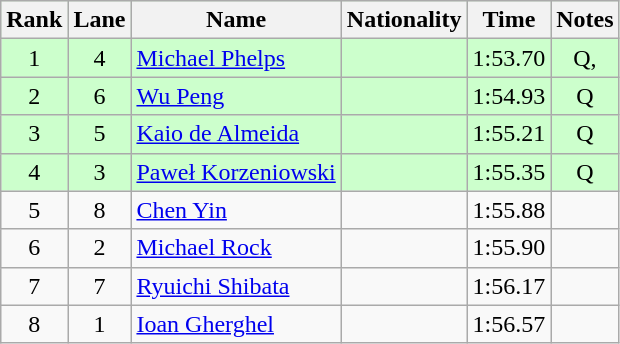<table class="wikitable sortable" style="text-align:center">
<tr bgcolor=ccffcc>
<th>Rank</th>
<th>Lane</th>
<th>Name</th>
<th>Nationality</th>
<th>Time</th>
<th>Notes</th>
</tr>
<tr bgcolor=ccffcc>
<td>1</td>
<td>4</td>
<td align=left><a href='#'>Michael Phelps</a></td>
<td align=left></td>
<td>1:53.70</td>
<td>Q, </td>
</tr>
<tr bgcolor=ccffcc>
<td>2</td>
<td>6</td>
<td align=left><a href='#'>Wu Peng</a></td>
<td align=left></td>
<td>1:54.93</td>
<td>Q</td>
</tr>
<tr bgcolor=ccffcc>
<td>3</td>
<td>5</td>
<td align=left><a href='#'>Kaio de Almeida</a></td>
<td align=left></td>
<td>1:55.21</td>
<td>Q</td>
</tr>
<tr bgcolor=ccffcc>
<td>4</td>
<td>3</td>
<td align=left><a href='#'>Paweł Korzeniowski</a></td>
<td align=left></td>
<td>1:55.35</td>
<td>Q</td>
</tr>
<tr>
<td>5</td>
<td>8</td>
<td align=left><a href='#'>Chen Yin</a></td>
<td align=left></td>
<td>1:55.88</td>
<td></td>
</tr>
<tr>
<td>6</td>
<td>2</td>
<td align=left><a href='#'>Michael Rock</a></td>
<td align=left></td>
<td>1:55.90</td>
<td></td>
</tr>
<tr>
<td>7</td>
<td>7</td>
<td align=left><a href='#'>Ryuichi Shibata</a></td>
<td align=left></td>
<td>1:56.17</td>
<td></td>
</tr>
<tr>
<td>8</td>
<td>1</td>
<td align=left><a href='#'>Ioan Gherghel</a></td>
<td align=left></td>
<td>1:56.57</td>
<td></td>
</tr>
</table>
